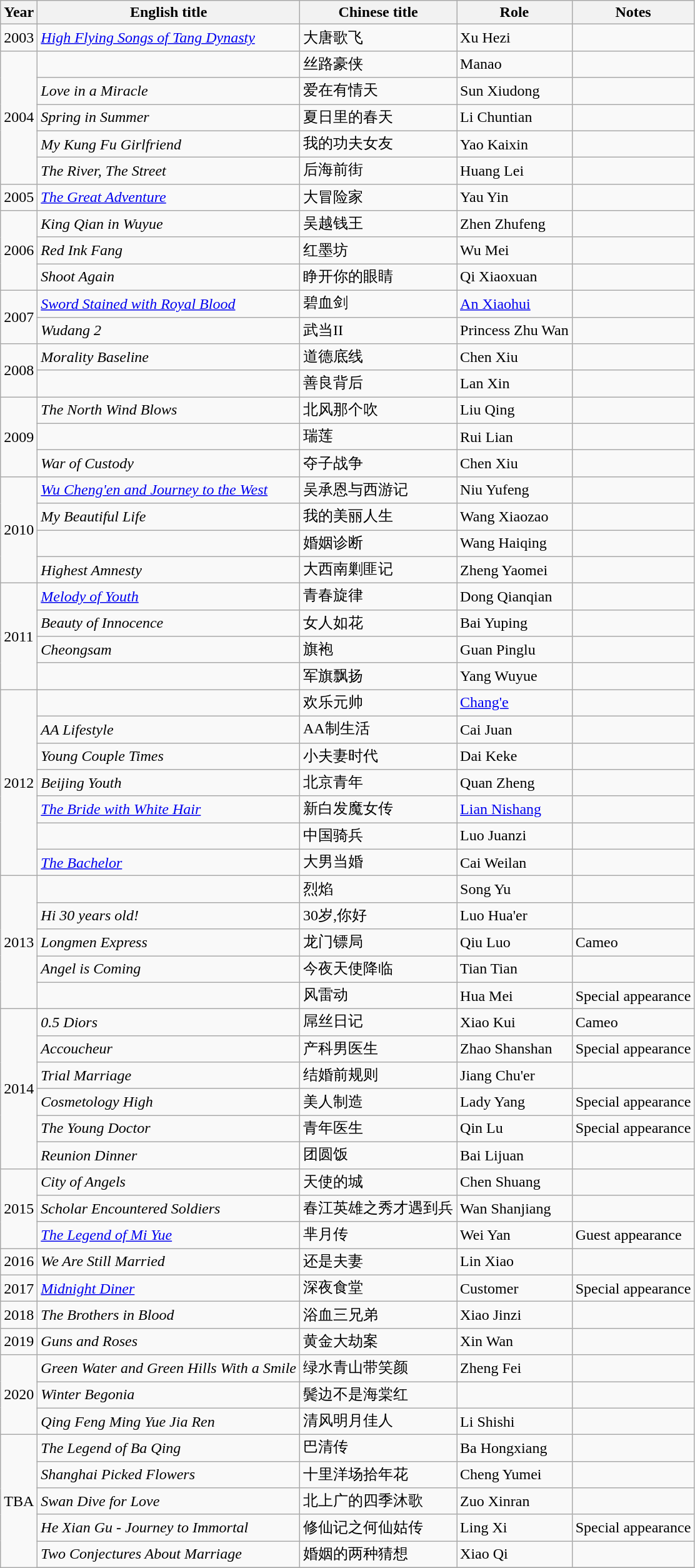<table class="wikitable sortable">
<tr>
<th>Year</th>
<th>English title</th>
<th>Chinese title</th>
<th>Role</th>
<th class="unsortable">Notes</th>
</tr>
<tr>
<td>2003</td>
<td><em><a href='#'>High Flying Songs of Tang Dynasty</a></em></td>
<td>大唐歌飞</td>
<td>Xu Hezi</td>
<td></td>
</tr>
<tr>
<td rowspan=5>2004</td>
<td></td>
<td>丝路豪侠</td>
<td>Manao</td>
<td></td>
</tr>
<tr>
<td><em>Love in a Miracle</em></td>
<td>爱在有情天</td>
<td>Sun Xiudong</td>
<td></td>
</tr>
<tr>
<td><em>Spring in Summer </em></td>
<td>夏日里的春天</td>
<td>Li Chuntian</td>
<td></td>
</tr>
<tr>
<td><em>My Kung Fu Girlfriend</em></td>
<td>我的功夫女友</td>
<td>Yao Kaixin</td>
<td></td>
</tr>
<tr>
<td><em>The River, The Street</em></td>
<td>后海前街</td>
<td>Huang Lei</td>
<td></td>
</tr>
<tr>
<td>2005</td>
<td><em><a href='#'>The Great Adventure</a></em></td>
<td>大冒险家</td>
<td>Yau Yin</td>
<td></td>
</tr>
<tr>
<td rowspan=3>2006</td>
<td><em>King Qian in Wuyue</em></td>
<td>吴越钱王</td>
<td>Zhen Zhufeng</td>
<td></td>
</tr>
<tr>
<td><em>Red Ink Fang</em></td>
<td>红墨坊</td>
<td>Wu Mei</td>
<td></td>
</tr>
<tr>
<td><em>Shoot Again</em></td>
<td>睁开你的眼睛</td>
<td>Qi Xiaoxuan</td>
<td></td>
</tr>
<tr>
<td rowspan=2>2007</td>
<td><em><a href='#'>Sword Stained with Royal Blood</a></em></td>
<td>碧血剑</td>
<td><a href='#'>An Xiaohui</a></td>
<td></td>
</tr>
<tr>
<td><em>Wudang 2</em></td>
<td>武当II</td>
<td>Princess Zhu Wan</td>
<td></td>
</tr>
<tr>
<td rowspan=2>2008</td>
<td><em>Morality Baseline</em></td>
<td>道德底线</td>
<td>Chen Xiu</td>
<td></td>
</tr>
<tr>
<td></td>
<td>善良背后</td>
<td>Lan Xin</td>
<td></td>
</tr>
<tr>
<td rowspan=3>2009</td>
<td><em>The North Wind Blows</em></td>
<td>北风那个吹</td>
<td>Liu Qing</td>
<td></td>
</tr>
<tr>
<td></td>
<td>瑞莲</td>
<td>Rui Lian</td>
<td></td>
</tr>
<tr>
<td><em>War of Custody</em></td>
<td>夺子战争</td>
<td>Chen Xiu</td>
<td></td>
</tr>
<tr>
<td rowspan=4>2010</td>
<td><em><a href='#'>Wu Cheng'en and Journey to the West</a></em></td>
<td>吴承恩与西游记</td>
<td>Niu Yufeng</td>
<td></td>
</tr>
<tr>
<td><em>My Beautiful Life</em></td>
<td>我的美丽人生</td>
<td>Wang Xiaozao</td>
<td></td>
</tr>
<tr>
<td></td>
<td>婚姻诊断</td>
<td>Wang Haiqing</td>
<td></td>
</tr>
<tr>
<td><em>Highest Amnesty</em></td>
<td>大西南剿匪记</td>
<td>Zheng Yaomei</td>
<td></td>
</tr>
<tr>
<td rowspan=4>2011</td>
<td><em><a href='#'>Melody of Youth</a></em></td>
<td>青春旋律</td>
<td>Dong Qianqian</td>
<td></td>
</tr>
<tr>
<td><em>Beauty of Innocence</em></td>
<td>女人如花</td>
<td>Bai Yuping</td>
<td></td>
</tr>
<tr>
<td><em>Cheongsam</em></td>
<td>旗袍</td>
<td>Guan Pinglu</td>
<td></td>
</tr>
<tr>
<td></td>
<td>军旗飘扬</td>
<td>Yang Wuyue</td>
<td></td>
</tr>
<tr>
<td rowspan=7>2012</td>
<td></td>
<td>欢乐元帅</td>
<td><a href='#'>Chang'e</a></td>
<td></td>
</tr>
<tr>
<td><em>AA Lifestyle</em></td>
<td>AA制生活</td>
<td>Cai Juan</td>
<td></td>
</tr>
<tr>
<td><em>Young Couple Times</em></td>
<td>小夫妻时代</td>
<td>Dai Keke</td>
<td></td>
</tr>
<tr>
<td><em>Beijing Youth</em></td>
<td>北京青年</td>
<td>Quan Zheng</td>
<td></td>
</tr>
<tr>
<td><em><a href='#'>The Bride with White Hair</a></em></td>
<td>新白发魔女传</td>
<td><a href='#'>Lian Nishang</a></td>
<td></td>
</tr>
<tr>
<td></td>
<td>中国骑兵</td>
<td>Luo Juanzi</td>
<td></td>
</tr>
<tr>
<td><em><a href='#'>The Bachelor</a></em></td>
<td>大男当婚</td>
<td>Cai Weilan</td>
<td></td>
</tr>
<tr>
<td rowspan=5>2013</td>
<td></td>
<td>烈焰</td>
<td>Song Yu</td>
<td></td>
</tr>
<tr>
<td><em>Hi 30 years old!</em></td>
<td>30岁,你好</td>
<td>Luo Hua'er</td>
<td></td>
</tr>
<tr>
<td><em>Longmen Express</em></td>
<td>龙门镖局</td>
<td>Qiu Luo</td>
<td>Cameo</td>
</tr>
<tr>
<td><em>Angel is Coming</em></td>
<td>今夜天使降临</td>
<td>Tian Tian</td>
<td></td>
</tr>
<tr>
<td></td>
<td>风雷动</td>
<td>Hua Mei</td>
<td>Special appearance</td>
</tr>
<tr>
<td rowspan=6>2014</td>
<td><em>0.5 Diors</em></td>
<td>屌丝日记</td>
<td>Xiao Kui</td>
<td>Cameo</td>
</tr>
<tr>
<td><em>Accoucheur</em></td>
<td>产科男医生</td>
<td>Zhao Shanshan</td>
<td>Special appearance</td>
</tr>
<tr>
<td><em>Trial Marriage</em></td>
<td>结婚前规则</td>
<td>Jiang Chu'er</td>
<td></td>
</tr>
<tr>
<td><em>Cosmetology High</em></td>
<td>美人制造</td>
<td>Lady Yang</td>
<td>Special appearance</td>
</tr>
<tr>
<td><em>The Young Doctor</em></td>
<td>青年医生</td>
<td>Qin Lu</td>
<td>Special appearance</td>
</tr>
<tr>
<td><em>Reunion Dinner</em></td>
<td>团圆饭</td>
<td>Bai Lijuan</td>
<td></td>
</tr>
<tr>
<td rowspan=3>2015</td>
<td><em>City of Angels</em></td>
<td>天使的城</td>
<td>Chen Shuang</td>
<td></td>
</tr>
<tr>
<td><em>Scholar Encountered Soldiers</em></td>
<td>春江英雄之秀才遇到兵</td>
<td>Wan Shanjiang</td>
<td></td>
</tr>
<tr>
<td><em><a href='#'>The Legend of Mi Yue</a></em></td>
<td>芈月传</td>
<td>Wei Yan</td>
<td>Guest appearance</td>
</tr>
<tr>
<td>2016</td>
<td><em>We Are Still Married</em></td>
<td>还是夫妻</td>
<td>Lin Xiao</td>
<td></td>
</tr>
<tr>
<td>2017</td>
<td><em><a href='#'>Midnight Diner</a></em></td>
<td>深夜食堂</td>
<td>Customer</td>
<td>Special appearance</td>
</tr>
<tr>
<td>2018</td>
<td><em>The Brothers in Blood</em></td>
<td>浴血三兄弟</td>
<td>Xiao Jinzi</td>
<td></td>
</tr>
<tr>
<td>2019</td>
<td><em>Guns and Roses</em></td>
<td>黄金大劫案</td>
<td>Xin Wan</td>
<td></td>
</tr>
<tr>
<td rowspan=3>2020</td>
<td><em>Green Water and Green Hills With a Smile </em></td>
<td>绿水青山带笑颜</td>
<td>Zheng Fei</td>
<td></td>
</tr>
<tr>
<td><em>Winter Begonia</em></td>
<td>鬓边不是海棠红</td>
<td></td>
<td></td>
</tr>
<tr>
<td><em>Qing Feng Ming Yue Jia Ren</em></td>
<td>清风明月佳人</td>
<td>Li Shishi</td>
<td></td>
</tr>
<tr>
<td rowspan=6>TBA</td>
<td><em>The Legend of Ba Qing</em></td>
<td>巴清传</td>
<td>Ba Hongxiang</td>
<td></td>
</tr>
<tr>
<td><em>Shanghai Picked Flowers</em></td>
<td>十里洋场拾年花</td>
<td>Cheng Yumei</td>
<td></td>
</tr>
<tr>
<td><em>Swan Dive for Love</em></td>
<td>北上广的四季沐歌</td>
<td>Zuo Xinran</td>
<td></td>
</tr>
<tr>
<td><em>He Xian Gu - Journey to Immortal</em></td>
<td>修仙记之何仙姑传</td>
<td>Ling Xi</td>
<td>Special appearance</td>
</tr>
<tr>
<td><em>Two Conjectures About Marriage</em></td>
<td>婚姻的两种猜想</td>
<td>Xiao Qi</td>
<td></td>
</tr>
<tr>
</tr>
</table>
